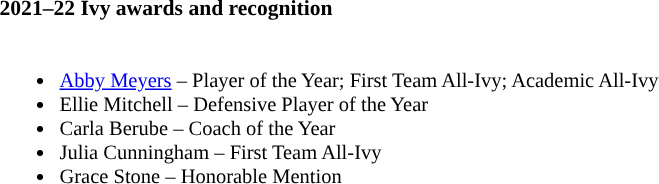<table class="toccolours" style="border-collapse:collapse; font-size:90%;">
<tr>
<td colspan="1"><strong>2021–22 Ivy awards and recognition</strong></td>
</tr>
<tr>
<td style="text-align: left; font-size: 95%;" valign="top"><br><ul><li><a href='#'>Abby Meyers</a> – Player of the Year; First Team All-Ivy; Academic All-Ivy</li><li>Ellie Mitchell – Defensive Player of the Year</li><li>Carla Berube – Coach of the Year</li><li>Julia Cunningham – First Team All-Ivy</li><li>Grace Stone – Honorable Mention</li></ul></td>
</tr>
</table>
